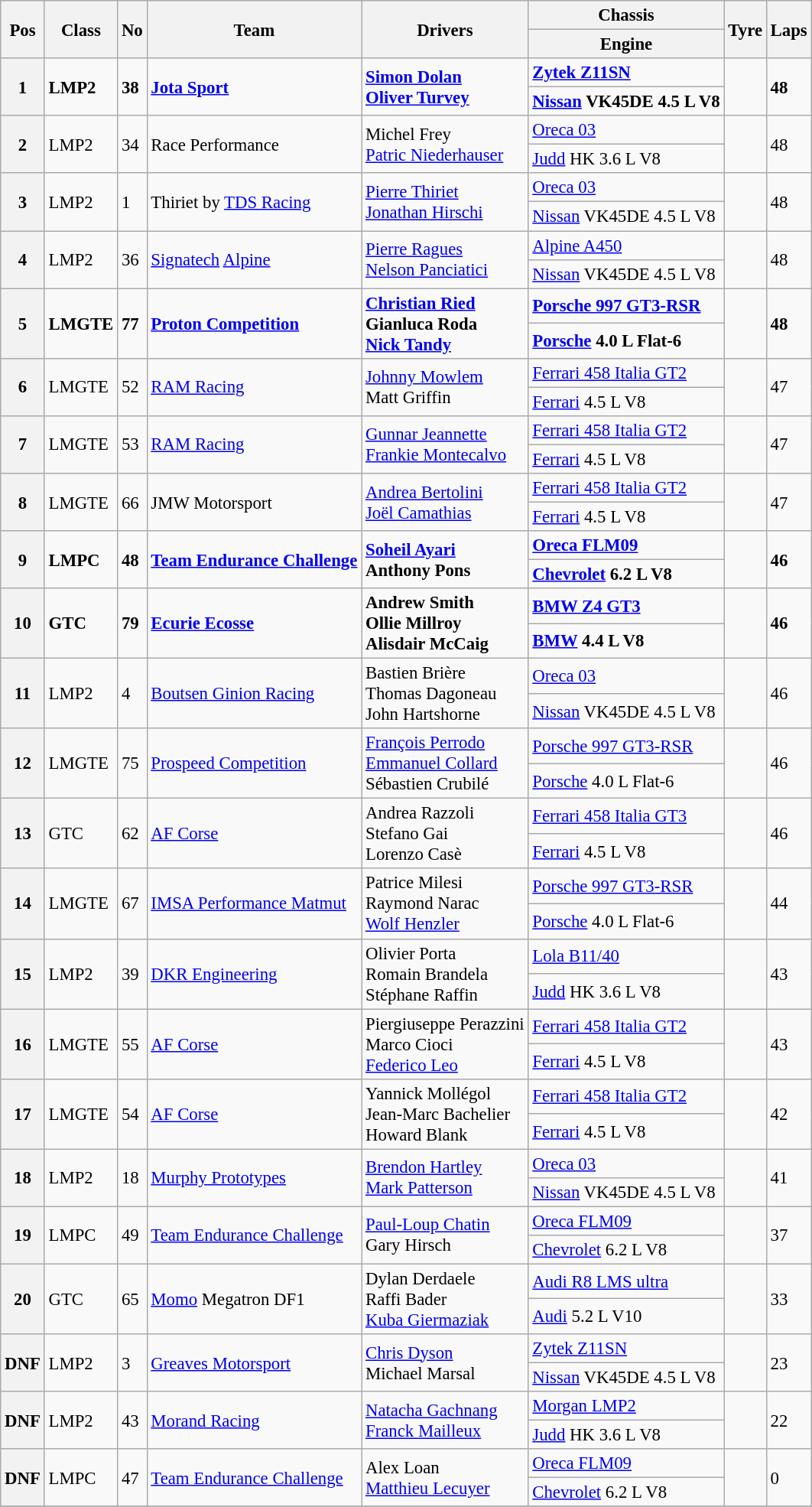<table class="wikitable" style="font-size: 95%;">
<tr>
<th rowspan=2>Pos</th>
<th rowspan=2>Class</th>
<th rowspan=2>No</th>
<th rowspan=2>Team</th>
<th rowspan=2>Drivers</th>
<th>Chassis</th>
<th rowspan=2>Tyre</th>
<th rowspan=2>Laps</th>
</tr>
<tr>
<th>Engine</th>
</tr>
<tr style="font-weight:bold">
<th rowspan=2>1</th>
<td rowspan=2>LMP2</td>
<td rowspan=2>38</td>
<td rowspan=2> <a href='#'>Jota Sport</a></td>
<td rowspan=2> <a href='#'>Simon Dolan</a><br> <a href='#'>Oliver Turvey</a></td>
<td><a href='#'>Zytek Z11SN</a></td>
<td rowspan=2></td>
<td rowspan=2>48</td>
</tr>
<tr style="font-weight:bold">
<td><a href='#'>Nissan</a> VK45DE 4.5 L V8</td>
</tr>
<tr>
<th rowspan=2>2</th>
<td rowspan=2>LMP2</td>
<td rowspan=2>34</td>
<td rowspan=2> Race Performance</td>
<td rowspan=2> Michel Frey<br> <a href='#'>Patric Niederhauser</a></td>
<td><a href='#'>Oreca 03</a></td>
<td rowspan=2></td>
<td rowspan=2>48</td>
</tr>
<tr>
<td><a href='#'>Judd</a> HK 3.6 L V8</td>
</tr>
<tr>
<th rowspan=2>3</th>
<td rowspan=2>LMP2</td>
<td rowspan=2>1</td>
<td rowspan=2> Thiriet by <a href='#'>TDS Racing</a></td>
<td rowspan=2> <a href='#'>Pierre Thiriet</a><br> <a href='#'>Jonathan Hirschi</a></td>
<td><a href='#'>Oreca 03</a></td>
<td rowspan=2></td>
<td rowspan=2>48</td>
</tr>
<tr>
<td><a href='#'>Nissan</a> VK45DE 4.5 L V8</td>
</tr>
<tr>
<th rowspan=2>4</th>
<td rowspan=2>LMP2</td>
<td rowspan=2>36</td>
<td rowspan=2> <a href='#'>Signatech</a> <a href='#'>Alpine</a></td>
<td rowspan=2> <a href='#'>Pierre Ragues</a><br> <a href='#'>Nelson Panciatici</a></td>
<td><a href='#'>Alpine A450</a></td>
<td rowspan=2></td>
<td rowspan=2>48</td>
</tr>
<tr>
<td><a href='#'>Nissan</a> VK45DE 4.5 L V8</td>
</tr>
<tr style="font-weight:bold">
<th rowspan=2>5</th>
<td rowspan=2>LMGTE</td>
<td rowspan=2>77</td>
<td rowspan=2> <a href='#'>Proton Competition</a></td>
<td rowspan=2> <a href='#'>Christian Ried</a><br> Gianluca Roda<br> <a href='#'>Nick Tandy</a></td>
<td><a href='#'>Porsche 997 GT3-RSR</a></td>
<td rowspan=2></td>
<td rowspan=2>48</td>
</tr>
<tr style="font-weight:bold">
<td><a href='#'>Porsche</a> 4.0 L Flat-6</td>
</tr>
<tr>
<th rowspan=2>6</th>
<td rowspan=2>LMGTE</td>
<td rowspan=2>52</td>
<td rowspan=2> <a href='#'>RAM Racing</a></td>
<td rowspan=2> <a href='#'>Johnny Mowlem</a><br> Matt Griffin</td>
<td><a href='#'>Ferrari 458 Italia GT2</a></td>
<td rowspan=2></td>
<td rowspan=2>47</td>
</tr>
<tr>
<td><a href='#'>Ferrari</a> 4.5 L V8</td>
</tr>
<tr>
<th rowspan=2>7</th>
<td rowspan=2>LMGTE</td>
<td rowspan=2>53</td>
<td rowspan=2> <a href='#'>RAM Racing</a></td>
<td rowspan=2> <a href='#'>Gunnar Jeannette</a><br> <a href='#'>Frankie Montecalvo</a></td>
<td><a href='#'>Ferrari 458 Italia GT2</a></td>
<td rowspan=2></td>
<td rowspan=2>47</td>
</tr>
<tr>
<td><a href='#'>Ferrari</a> 4.5 L V8</td>
</tr>
<tr>
<th rowspan=2>8</th>
<td rowspan=2>LMGTE</td>
<td rowspan=2>66</td>
<td rowspan=2> JMW Motorsport</td>
<td rowspan=2> <a href='#'>Andrea Bertolini</a><br> <a href='#'>Joël Camathias</a></td>
<td><a href='#'>Ferrari 458 Italia GT2</a></td>
<td rowspan=2></td>
<td rowspan=2>47</td>
</tr>
<tr>
<td><a href='#'>Ferrari</a> 4.5 L V8</td>
</tr>
<tr style="font-weight:bold">
<th rowspan=2>9</th>
<td rowspan=2>LMPC</td>
<td rowspan=2>48</td>
<td rowspan=2> <a href='#'>Team Endurance Challenge</a></td>
<td rowspan=2> <a href='#'>Soheil Ayari</a><br> Anthony Pons</td>
<td><a href='#'>Oreca FLM09</a></td>
<td rowspan=2></td>
<td rowspan=2>46</td>
</tr>
<tr style="font-weight:bold">
<td><a href='#'>Chevrolet</a> 6.2 L V8</td>
</tr>
<tr style="font-weight:bold">
<th rowspan=2>10</th>
<td rowspan=2>GTC</td>
<td rowspan=2>79</td>
<td rowspan=2> <a href='#'>Ecurie Ecosse</a></td>
<td rowspan=2> Andrew Smith<br> Ollie Millroy<br> Alisdair McCaig</td>
<td><a href='#'>BMW Z4 GT3</a></td>
<td rowspan=2></td>
<td rowspan=2>46</td>
</tr>
<tr style="font-weight:bold">
<td><a href='#'>BMW</a> 4.4 L V8</td>
</tr>
<tr>
<th rowspan=2>11</th>
<td rowspan=2>LMP2</td>
<td rowspan=2>4</td>
<td rowspan=2> <a href='#'>Boutsen Ginion Racing</a></td>
<td rowspan=2> Bastien Brière<br> Thomas Dagoneau<br> John Hartshorne</td>
<td><a href='#'>Oreca 03</a></td>
<td rowspan=2></td>
<td rowspan=2>46</td>
</tr>
<tr>
<td><a href='#'>Nissan</a> VK45DE 4.5 L V8</td>
</tr>
<tr>
<th rowspan=2>12</th>
<td rowspan=2>LMGTE</td>
<td rowspan=2>75</td>
<td rowspan=2> <a href='#'>Prospeed Competition</a></td>
<td rowspan=2> <a href='#'>François Perrodo</a><br> <a href='#'>Emmanuel Collard</a><br> Sébastien Crubilé</td>
<td><a href='#'>Porsche 997 GT3-RSR</a></td>
<td rowspan=2></td>
<td rowspan=2>46</td>
</tr>
<tr>
<td><a href='#'>Porsche</a> 4.0 L Flat-6</td>
</tr>
<tr>
<th rowspan=2>13</th>
<td rowspan=2>GTC</td>
<td rowspan=2>62</td>
<td rowspan=2> <a href='#'>AF Corse</a></td>
<td rowspan=2> Andrea Razzoli<br> Stefano Gai<br> Lorenzo Casè</td>
<td><a href='#'>Ferrari 458 Italia GT3</a></td>
<td rowspan=2></td>
<td rowspan=2>46</td>
</tr>
<tr>
<td><a href='#'>Ferrari</a> 4.5 L V8</td>
</tr>
<tr>
<th rowspan=2>14</th>
<td rowspan=2>LMGTE</td>
<td rowspan=2>67</td>
<td rowspan=2> <a href='#'>IMSA Performance Matmut</a></td>
<td rowspan=2> Patrice Milesi<br> Raymond Narac<br> <a href='#'>Wolf Henzler</a></td>
<td><a href='#'>Porsche 997 GT3-RSR</a></td>
<td rowspan=2></td>
<td rowspan=2>44</td>
</tr>
<tr>
<td><a href='#'>Porsche</a> 4.0 L Flat-6</td>
</tr>
<tr>
<th rowspan=2>15</th>
<td rowspan=2>LMP2</td>
<td rowspan=2>39</td>
<td rowspan=2> <a href='#'>DKR Engineering</a></td>
<td rowspan=2> Olivier Porta<br> Romain Brandela<br> Stéphane Raffin</td>
<td><a href='#'>Lola B11/40</a></td>
<td rowspan=2></td>
<td rowspan=2>43</td>
</tr>
<tr>
<td><a href='#'>Judd</a> HK 3.6 L V8</td>
</tr>
<tr>
<th rowspan=2>16</th>
<td rowspan=2>LMGTE</td>
<td rowspan=2>55</td>
<td rowspan=2> <a href='#'>AF Corse</a></td>
<td rowspan=2> Piergiuseppe Perazzini<br> Marco Cioci<br> <a href='#'>Federico Leo</a></td>
<td><a href='#'>Ferrari 458 Italia GT2</a></td>
<td rowspan=2></td>
<td rowspan=2>43</td>
</tr>
<tr>
<td><a href='#'>Ferrari</a> 4.5 L V8</td>
</tr>
<tr>
<th rowspan=2>17</th>
<td rowspan=2>LMGTE</td>
<td rowspan=2>54</td>
<td rowspan=2> <a href='#'>AF Corse</a></td>
<td rowspan=2> Yannick Mollégol<br> Jean-Marc Bachelier<br> Howard Blank</td>
<td><a href='#'>Ferrari 458 Italia GT2</a></td>
<td rowspan=2></td>
<td rowspan=2>42</td>
</tr>
<tr>
<td><a href='#'>Ferrari</a> 4.5 L V8</td>
</tr>
<tr>
<th rowspan=2>18</th>
<td rowspan=2>LMP2</td>
<td rowspan=2>18</td>
<td rowspan=2> <a href='#'>Murphy Prototypes</a></td>
<td rowspan=2> <a href='#'>Brendon Hartley</a><br> <a href='#'>Mark Patterson</a></td>
<td><a href='#'>Oreca 03</a></td>
<td rowspan=2></td>
<td rowspan=2>41</td>
</tr>
<tr>
<td><a href='#'>Nissan</a> VK45DE 4.5 L V8</td>
</tr>
<tr>
<th rowspan=2>19</th>
<td rowspan=2>LMPC</td>
<td rowspan=2>49</td>
<td rowspan=2> <a href='#'>Team Endurance Challenge</a></td>
<td rowspan=2> <a href='#'>Paul-Loup Chatin</a><br> Gary Hirsch</td>
<td><a href='#'>Oreca FLM09</a></td>
<td rowspan=2></td>
<td rowspan=2>37</td>
</tr>
<tr>
<td><a href='#'>Chevrolet</a> 6.2 L V8</td>
</tr>
<tr>
<th rowspan=2>20</th>
<td rowspan=2>GTC</td>
<td rowspan=2>65</td>
<td rowspan=2> <a href='#'>Momo</a> Megatron DF1</td>
<td rowspan=2> Dylan Derdaele<br> Raffi Bader<br> <a href='#'>Kuba Giermaziak</a></td>
<td><a href='#'>Audi R8 LMS ultra</a></td>
<td rowspan=2></td>
<td rowspan=2>33</td>
</tr>
<tr>
<td><a href='#'>Audi</a> 5.2 L V10</td>
</tr>
<tr>
<th rowspan=2>DNF</th>
<td rowspan=2>LMP2</td>
<td rowspan=2>3</td>
<td rowspan=2> <a href='#'>Greaves Motorsport</a></td>
<td rowspan=2> <a href='#'>Chris Dyson</a><br> Michael Marsal</td>
<td><a href='#'>Zytek Z11SN</a></td>
<td rowspan=2></td>
<td rowspan=2>23</td>
</tr>
<tr>
<td><a href='#'>Nissan</a> VK45DE 4.5 L V8</td>
</tr>
<tr>
<th rowspan=2>DNF</th>
<td rowspan=2>LMP2</td>
<td rowspan=2>43</td>
<td rowspan=2> <a href='#'>Morand Racing</a></td>
<td rowspan=2> <a href='#'>Natacha Gachnang</a><br> <a href='#'>Franck Mailleux</a></td>
<td><a href='#'>Morgan LMP2</a></td>
<td rowspan=2></td>
<td rowspan=2>22</td>
</tr>
<tr>
<td><a href='#'>Judd</a> HK 3.6 L V8</td>
</tr>
<tr>
<th rowspan=2>DNF</th>
<td rowspan=2>LMPC</td>
<td rowspan=2>47</td>
<td rowspan=2> <a href='#'>Team Endurance Challenge</a></td>
<td rowspan=2> Alex Loan<br> <a href='#'>Matthieu Lecuyer</a></td>
<td><a href='#'>Oreca FLM09</a></td>
<td rowspan=2></td>
<td rowspan=2>0</td>
</tr>
<tr>
<td><a href='#'>Chevrolet</a> 6.2 L V8</td>
</tr>
<tr>
</tr>
</table>
